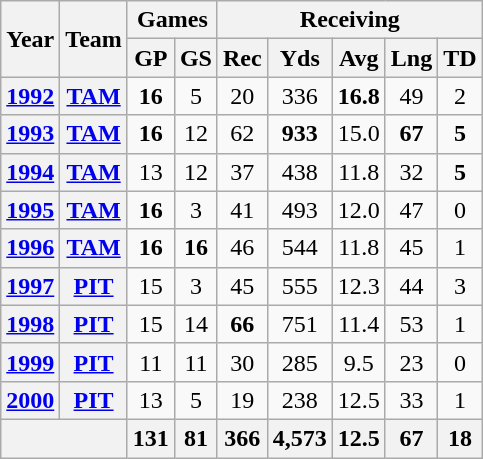<table class="wikitable" style="text-align:center">
<tr>
<th rowspan="2">Year</th>
<th rowspan="2">Team</th>
<th colspan="2">Games</th>
<th colspan="5">Receiving</th>
</tr>
<tr>
<th>GP</th>
<th>GS</th>
<th>Rec</th>
<th>Yds</th>
<th>Avg</th>
<th>Lng</th>
<th>TD</th>
</tr>
<tr>
<th><a href='#'>1992</a></th>
<th><a href='#'>TAM</a></th>
<td><strong>16</strong></td>
<td>5</td>
<td>20</td>
<td>336</td>
<td><strong>16.8</strong></td>
<td>49</td>
<td>2</td>
</tr>
<tr>
<th><a href='#'>1993</a></th>
<th><a href='#'>TAM</a></th>
<td><strong>16</strong></td>
<td>12</td>
<td>62</td>
<td><strong>933</strong></td>
<td>15.0</td>
<td><strong>67</strong></td>
<td><strong>5</strong></td>
</tr>
<tr>
<th><a href='#'>1994</a></th>
<th><a href='#'>TAM</a></th>
<td>13</td>
<td>12</td>
<td>37</td>
<td>438</td>
<td>11.8</td>
<td>32</td>
<td><strong>5</strong></td>
</tr>
<tr>
<th><a href='#'>1995</a></th>
<th><a href='#'>TAM</a></th>
<td><strong>16</strong></td>
<td>3</td>
<td>41</td>
<td>493</td>
<td>12.0</td>
<td>47</td>
<td>0</td>
</tr>
<tr>
<th><a href='#'>1996</a></th>
<th><a href='#'>TAM</a></th>
<td><strong>16</strong></td>
<td><strong>16</strong></td>
<td>46</td>
<td>544</td>
<td>11.8</td>
<td>45</td>
<td>1</td>
</tr>
<tr>
<th><a href='#'>1997</a></th>
<th><a href='#'>PIT</a></th>
<td>15</td>
<td>3</td>
<td>45</td>
<td>555</td>
<td>12.3</td>
<td>44</td>
<td>3</td>
</tr>
<tr>
<th><a href='#'>1998</a></th>
<th><a href='#'>PIT</a></th>
<td>15</td>
<td>14</td>
<td><strong>66</strong></td>
<td>751</td>
<td>11.4</td>
<td>53</td>
<td>1</td>
</tr>
<tr>
<th><a href='#'>1999</a></th>
<th><a href='#'>PIT</a></th>
<td>11</td>
<td>11</td>
<td>30</td>
<td>285</td>
<td>9.5</td>
<td>23</td>
<td>0</td>
</tr>
<tr>
<th><a href='#'>2000</a></th>
<th><a href='#'>PIT</a></th>
<td>13</td>
<td>5</td>
<td>19</td>
<td>238</td>
<td>12.5</td>
<td>33</td>
<td>1</td>
</tr>
<tr>
<th colspan="2"></th>
<th>131</th>
<th>81</th>
<th>366</th>
<th>4,573</th>
<th>12.5</th>
<th>67</th>
<th>18</th>
</tr>
</table>
